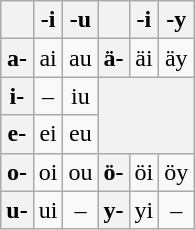<table class="wikitable" style="text-align:center">
<tr>
<th></th>
<th>-i</th>
<th>-u</th>
<th></th>
<th>-i</th>
<th>-y</th>
</tr>
<tr>
<th>a-</th>
<td>ai </td>
<td>au </td>
<th>ä-</th>
<td>äi </td>
<td>äy </td>
</tr>
<tr>
<th>i-</th>
<td>–</td>
<td>iu </td>
<th colspan=3 rowspan=2></th>
</tr>
<tr>
<th>e-</th>
<td>ei </td>
<td>eu </td>
</tr>
<tr>
<th>o-</th>
<td>oi </td>
<td>ou </td>
<th>ö-</th>
<td>öi </td>
<td>öy </td>
</tr>
<tr>
<th>u-</th>
<td>ui </td>
<td>–</td>
<th>y-</th>
<td>yi </td>
<td>–</td>
</tr>
</table>
